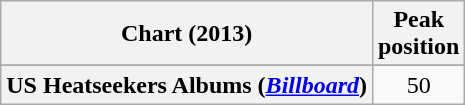<table class="wikitable sortable plainrowheaders" style="text-align:center">
<tr>
<th scope="col">Chart (2013)</th>
<th scope="col">Peak<br>position</th>
</tr>
<tr>
</tr>
<tr>
</tr>
<tr>
</tr>
<tr>
</tr>
<tr>
</tr>
<tr>
<th scope="row">US Heatseekers Albums (<em><a href='#'>Billboard</a></em>)</th>
<td>50</td>
</tr>
</table>
